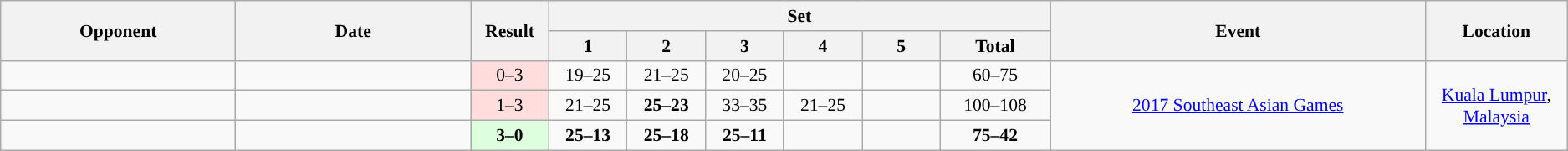<table class="wikitable" style="font-size: 90%">
<tr>
<th rowspan=2 width=15%>Opponent</th>
<th rowspan=2 width=15%>Date</th>
<th rowspan=2 width=5%>Result</th>
<th colspan=6>Set</th>
<th rowspan=2 width=24%>Event</th>
<th rowspan=2 width=16%>Location</th>
</tr>
<tr>
<th width=5%>1</th>
<th width=5%>2</th>
<th width=5%>3</th>
<th width=5%>4</th>
<th width=5%>5</th>
<th width=7%>Total</th>
</tr>
<tr style="text-align:center;">
<td style="text-align:left;"></td>
<td></td>
<td style="background:#ffdddd;">0–3</td>
<td>19–25</td>
<td>21–25</td>
<td>20–25</td>
<td></td>
<td></td>
<td>60–75</td>
<td rowspan=3><a href='#'>2017 Southeast Asian Games</a></td>
<td rowspan=3><a href='#'>Kuala Lumpur</a>, <a href='#'>Malaysia</a></td>
</tr>
<tr style="text-align:center;">
<td style="text-align:left;"></td>
<td></td>
<td style="background:#ffdddd;">1–3</td>
<td>21–25</td>
<td><strong>25–23</strong></td>
<td>33–35</td>
<td>21–25</td>
<td></td>
<td>100–108</td>
</tr>
<tr style="text-align:center;">
<td style="text-align:left;"></td>
<td></td>
<td style="background:#ddffdd;"><strong>3–0</strong></td>
<td><strong>25–13</strong></td>
<td><strong>25–18</strong></td>
<td><strong>25–11</strong></td>
<td></td>
<td></td>
<td><strong>75–42</strong></td>
</tr>
</table>
